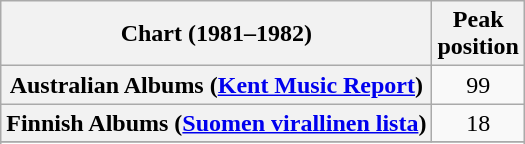<table class="wikitable sortable plainrowheaders" style="text-align:center">
<tr>
<th scope="col">Chart (1981–1982)</th>
<th scope="col">Peak<br>position</th>
</tr>
<tr>
<th scope="row">Australian Albums (<a href='#'>Kent Music Report</a>)</th>
<td>99</td>
</tr>
<tr>
<th scope="row">Finnish Albums (<a href='#'>Suomen virallinen lista</a>)</th>
<td>18</td>
</tr>
<tr>
</tr>
<tr>
</tr>
<tr>
</tr>
</table>
